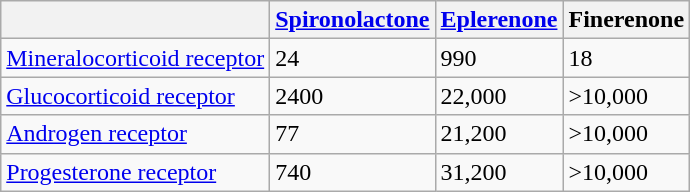<table class="wikitable">
<tr>
<th></th>
<th><a href='#'>Spironolactone</a></th>
<th><a href='#'>Eplerenone</a></th>
<th>Finerenone</th>
</tr>
<tr>
<td><a href='#'>Mineralocorticoid receptor</a></td>
<td>24</td>
<td>990</td>
<td>18</td>
</tr>
<tr>
<td><a href='#'>Glucocorticoid receptor</a></td>
<td>2400</td>
<td>22,000</td>
<td>>10,000</td>
</tr>
<tr>
<td><a href='#'>Androgen receptor</a></td>
<td>77</td>
<td>21,200</td>
<td>>10,000</td>
</tr>
<tr>
<td><a href='#'>Progesterone receptor</a></td>
<td>740</td>
<td>31,200</td>
<td>>10,000</td>
</tr>
</table>
